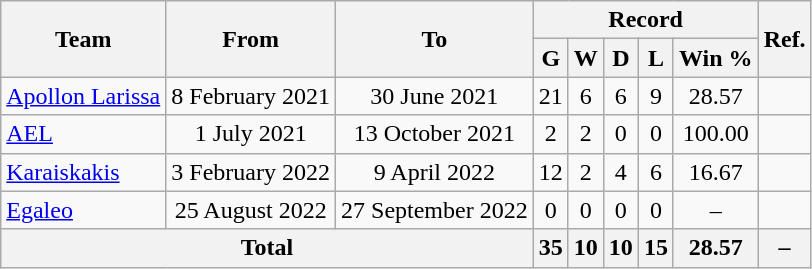<table class="wikitable">
<tr>
<th rowspan="2">Team</th>
<th rowspan="2">From</th>
<th rowspan="2">To</th>
<th colspan="5">Record</th>
<th rowspan="2">Ref.</th>
</tr>
<tr>
<th>G</th>
<th>W</th>
<th>D</th>
<th>L</th>
<th>Win %</th>
</tr>
<tr>
<td> <a href='#'>Apollon Larissa</a></td>
<td align="center">8 February 2021</td>
<td align="center">30 June 2021</td>
<td align="center">21</td>
<td align="center">6</td>
<td align="center">6</td>
<td align="center">9</td>
<td align="center">28.57</td>
<td align="center"></td>
</tr>
<tr>
<td> <a href='#'>AEL</a></td>
<td align="center">1 July 2021</td>
<td align="center">13 October 2021</td>
<td align="center">2</td>
<td align="center">2</td>
<td align="center">0</td>
<td align="center">0</td>
<td align="center">100.00</td>
<td align="center"></td>
</tr>
<tr>
<td> <a href='#'>Karaiskakis</a></td>
<td align="center">3 February 2022</td>
<td align="center">9 April 2022</td>
<td align="center">12</td>
<td align="center">2</td>
<td align="center">4</td>
<td align="center">6</td>
<td align="center">16.67</td>
<td align="center"></td>
</tr>
<tr>
<td> <a href='#'>Egaleo</a></td>
<td align="center">25 August 2022</td>
<td align="center">27 September 2022</td>
<td align="center">0</td>
<td align="center">0</td>
<td align="center">0</td>
<td align="center">0</td>
<td align="center">–</td>
<td align="center"></td>
</tr>
<tr>
<th colspan="3">Total</th>
<th>35</th>
<th>10</th>
<th>10</th>
<th>15</th>
<th>28.57</th>
<th>–</th>
</tr>
</table>
